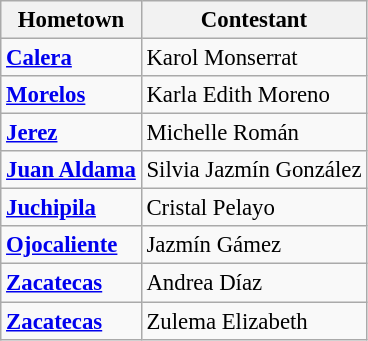<table class="wikitable sortable" style="font-size: 95%;">
<tr>
<th>Hometown</th>
<th>Contestant</th>
</tr>
<tr>
<td><strong><a href='#'>Calera</a></strong></td>
<td>Karol Monserrat</td>
</tr>
<tr>
<td><strong><a href='#'>Morelos</a></strong></td>
<td>Karla Edith Moreno</td>
</tr>
<tr>
<td><strong><a href='#'>Jerez</a></strong></td>
<td>Michelle Román</td>
</tr>
<tr>
<td><strong><a href='#'>Juan Aldama</a></strong></td>
<td>Silvia Jazmín González</td>
</tr>
<tr>
<td><strong><a href='#'>Juchipila</a></strong></td>
<td>Cristal Pelayo</td>
</tr>
<tr>
<td><strong><a href='#'>Ojocaliente</a></strong></td>
<td>Jazmín Gámez</td>
</tr>
<tr>
<td><strong><a href='#'>Zacatecas</a></strong></td>
<td>Andrea Díaz</td>
</tr>
<tr>
<td><strong><a href='#'>Zacatecas</a></strong></td>
<td>Zulema Elizabeth</td>
</tr>
</table>
